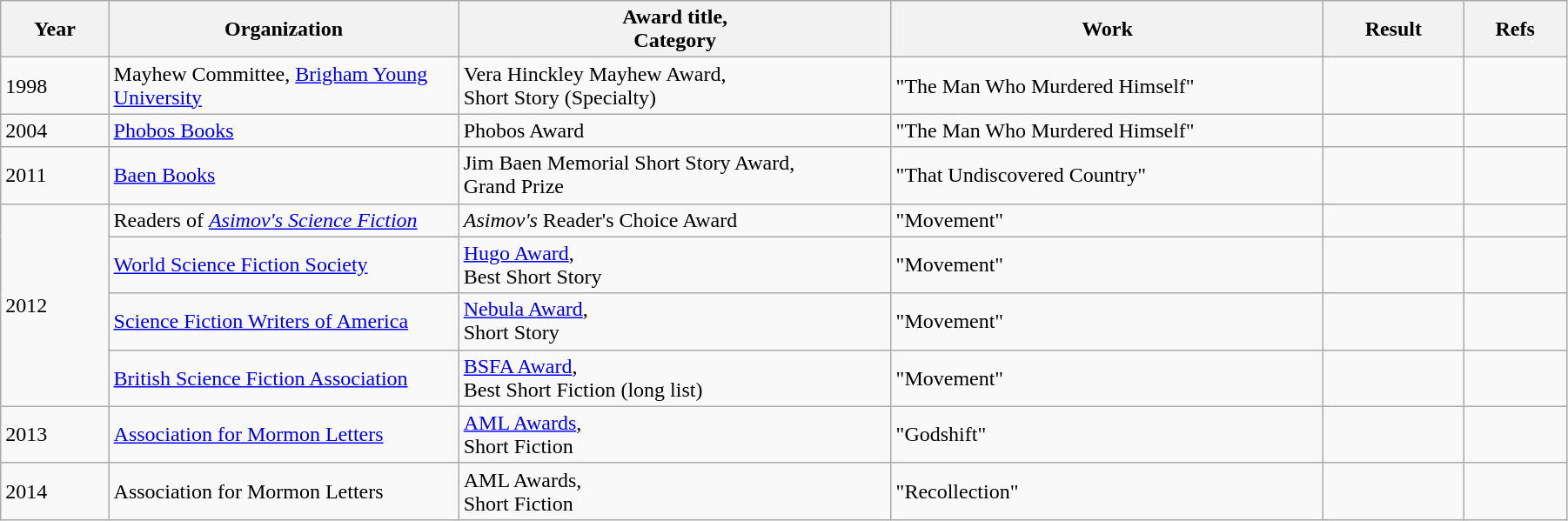<table class="wikitable" style="width:95%;" cellpadding="5">
<tr>
<th scope="col" style="width:30px;">Year</th>
<th scope="col" style="width:120px;">Organization</th>
<th scope="col" style="width:150px;">Award title,<br>Category</th>
<th scope="col" style="width:150px;">Work</th>
<th scope="col" style="width:10px;">Result</th>
<th scope="col" style="width:10px;">Refs<br></th>
</tr>
<tr>
<td>1998</td>
<td>Mayhew Committee, <a href='#'>Brigham Young University</a></td>
<td>Vera Hinckley Mayhew Award,<br>Short Story (Specialty)</td>
<td>"The Man Who Murdered Himself"</td>
<td></td>
<td></td>
</tr>
<tr>
<td>2004</td>
<td><a href='#'>Phobos Books</a></td>
<td>Phobos Award</td>
<td>"The Man Who Murdered Himself"</td>
<td></td>
<td></td>
</tr>
<tr>
<td>2011</td>
<td><a href='#'>Baen Books</a></td>
<td>Jim Baen Memorial Short Story Award, <br>Grand Prize</td>
<td>"That Undiscovered Country"</td>
<td></td>
<td></td>
</tr>
<tr>
<td rowspan=4>2012</td>
<td>Readers of <em><a href='#'>Asimov's Science Fiction</a></em></td>
<td><em>Asimov's</em> Reader's Choice Award</td>
<td>"Movement"</td>
<td></td>
<td></td>
</tr>
<tr>
<td><a href='#'>World Science Fiction Society</a></td>
<td><a href='#'>Hugo Award</a>,<br>Best Short Story</td>
<td>"Movement"</td>
<td></td>
<td></td>
</tr>
<tr>
<td><a href='#'>Science Fiction Writers of America</a></td>
<td><a href='#'>Nebula Award</a>,<br>Short Story</td>
<td>"Movement"</td>
<td></td>
<td></td>
</tr>
<tr>
<td><a href='#'>British Science Fiction Association</a></td>
<td><a href='#'>BSFA Award</a>,<br>Best Short Fiction (long list)</td>
<td>"Movement"</td>
<td></td>
<td></td>
</tr>
<tr>
<td>2013</td>
<td><a href='#'>Association for Mormon Letters</a></td>
<td><a href='#'>AML Awards</a>,<br>Short Fiction</td>
<td>"Godshift"</td>
<td></td>
<td></td>
</tr>
<tr>
<td>2014</td>
<td>Association for Mormon Letters</td>
<td>AML Awards,<br>Short Fiction</td>
<td>"Recollection"</td>
<td></td>
<td></td>
</tr>
</table>
